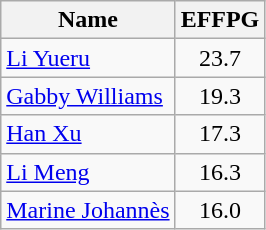<table class=wikitable>
<tr>
<th>Name</th>
<th>EFFPG</th>
</tr>
<tr>
<td> <a href='#'>Li Yueru</a></td>
<td align=center>23.7</td>
</tr>
<tr>
<td> <a href='#'>Gabby Williams</a></td>
<td align=center>19.3</td>
</tr>
<tr>
<td> <a href='#'>Han Xu</a></td>
<td align=center>17.3</td>
</tr>
<tr>
<td> <a href='#'>Li Meng</a></td>
<td align=center>16.3</td>
</tr>
<tr>
<td> <a href='#'>Marine Johannès</a></td>
<td align=center>16.0</td>
</tr>
</table>
